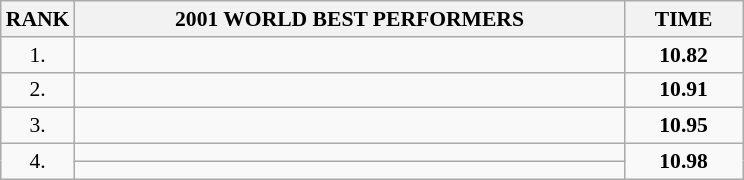<table class="wikitable" style="border-collapse: collapse; font-size: 90%;">
<tr>
<th>RANK</th>
<th align="center" style="width: 25em">2001 WORLD BEST PERFORMERS</th>
<th align="center" style="width: 5em">TIME</th>
</tr>
<tr>
<td align="center">1.</td>
<td></td>
<td align="center"><strong>10.82</strong></td>
</tr>
<tr>
<td align="center">2.</td>
<td></td>
<td align="center"><strong>10.91</strong></td>
</tr>
<tr>
<td align="center">3.</td>
<td></td>
<td align="center"><strong>10.95</strong></td>
</tr>
<tr>
<td rowspan=2 align="center">4.</td>
<td></td>
<td rowspan=2 align="center"><strong>10.98</strong></td>
</tr>
<tr>
<td></td>
</tr>
</table>
